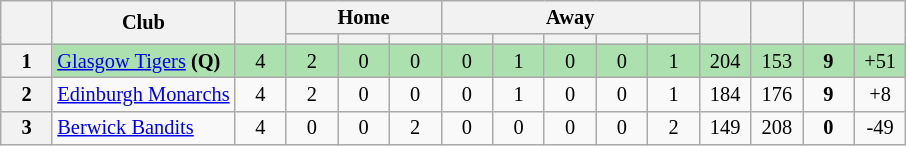<table class="wikitable" style="text-align:center; font-size:85%">
<tr>
<th rowspan="2" style="width:28px;"></th>
<th rowspan=2>Club</th>
<th rowspan="2" style="width:28px;"></th>
<th colspan=3>Home</th>
<th colspan=5>Away</th>
<th rowspan="2" style="width:28px;"></th>
<th rowspan="2" style="width:28px;"></th>
<th rowspan="2" style="width:28px;"></th>
<th rowspan="2" style="width:28px;"></th>
</tr>
<tr>
<th width=28></th>
<th width=28></th>
<th width=28></th>
<th width=28></th>
<th width=28></th>
<th width=28></th>
<th width=28></th>
<th width=28></th>
</tr>
<tr style="background:#ACE1AF">
<th>1</th>
<td align=left><a href='#'>Glasgow Tigers</a> <strong>(Q)</strong></td>
<td>4</td>
<td>2</td>
<td>0</td>
<td>0</td>
<td>0</td>
<td>1</td>
<td>0</td>
<td>0</td>
<td>1</td>
<td>204</td>
<td>153</td>
<td><strong>9</strong></td>
<td>+51</td>
</tr>
<tr>
<th>2</th>
<td align=left><a href='#'>Edinburgh Monarchs</a></td>
<td>4</td>
<td>2</td>
<td>0</td>
<td>0</td>
<td>0</td>
<td>1</td>
<td>0</td>
<td>0</td>
<td>1</td>
<td>184</td>
<td>176</td>
<td><strong>9</strong></td>
<td>+8</td>
</tr>
<tr>
<th>3</th>
<td align=left><a href='#'>Berwick Bandits</a></td>
<td>4</td>
<td>0</td>
<td>0</td>
<td>2</td>
<td>0</td>
<td>0</td>
<td>0</td>
<td>0</td>
<td>2</td>
<td>149</td>
<td>208</td>
<td><strong>0</strong></td>
<td>-49</td>
</tr>
</table>
